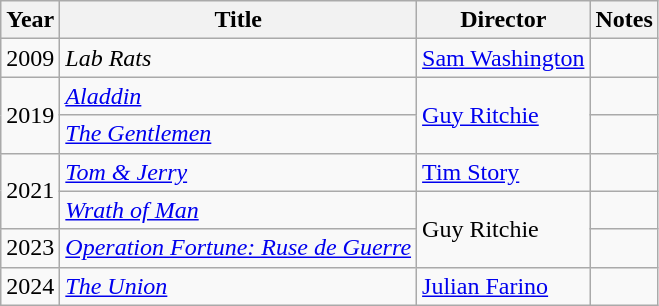<table class="wikitable">
<tr>
<th>Year</th>
<th>Title</th>
<th>Director</th>
<th>Notes</th>
</tr>
<tr>
<td>2009</td>
<td><em>Lab Rats</em></td>
<td><a href='#'>Sam Washington</a></td>
<td></td>
</tr>
<tr>
<td rowspan=2>2019</td>
<td><em><a href='#'>Aladdin</a></em></td>
<td rowspan=2><a href='#'>Guy Ritchie</a></td>
<td></td>
</tr>
<tr>
<td><em><a href='#'>The Gentlemen</a></em></td>
<td></td>
</tr>
<tr>
<td rowspan=2>2021</td>
<td><em><a href='#'>Tom & Jerry</a></em></td>
<td><a href='#'>Tim Story</a></td>
<td></td>
</tr>
<tr>
<td><em><a href='#'>Wrath of Man</a></em></td>
<td rowspan=2>Guy Ritchie</td>
<td></td>
</tr>
<tr>
<td>2023</td>
<td><em><a href='#'>Operation Fortune: Ruse de Guerre</a></em></td>
<td></td>
</tr>
<tr>
<td>2024</td>
<td><em><a href='#'>The Union</a></em></td>
<td><a href='#'>Julian Farino</a></td>
<td></td>
</tr>
</table>
